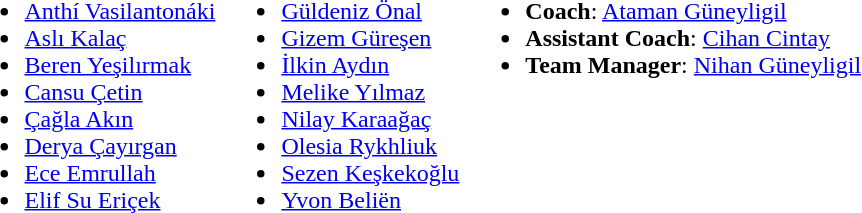<table>
<tr valign="top">
<td><br><ul><li> <a href='#'>Anthí Vasilantonáki</a></li><li> <a href='#'>Aslı Kalaç</a></li><li> <a href='#'>Beren Yeşilırmak</a></li><li> <a href='#'>Cansu Çetin</a></li><li> <a href='#'>Çağla Akın</a></li><li> <a href='#'>Derya Çayırgan</a></li><li> <a href='#'>Ece Emrullah</a></li><li> <a href='#'>Elif Su Eriçek</a></li></ul></td>
<td><br><ul><li> <a href='#'>Güldeniz Önal</a></li><li> <a href='#'>Gizem Güreşen</a></li><li> <a href='#'>İlkin Aydın</a></li><li> <a href='#'>Melike Yılmaz</a></li><li> <a href='#'>Nilay Karaağaç</a></li><li> <a href='#'>Olesia Rykhliuk</a></li><li> <a href='#'>Sezen Keşkekoğlu</a></li><li> <a href='#'>Yvon Beliën</a></li></ul></td>
<td><br><ul><li><strong>Coach</strong>:  <a href='#'>Ataman Güneyligil</a></li><li><strong>Assistant Coach</strong>:  <a href='#'>Cihan Cintay</a></li><li><strong>Team Manager</strong>:  <a href='#'>Nihan Güneyligil</a></li></ul></td>
</tr>
</table>
